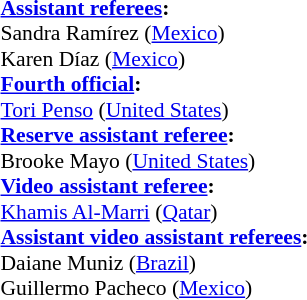<table width=50% style="font-size:90%">
<tr>
<td><br><strong><a href='#'>Assistant referees</a>:</strong>
<br>Sandra Ramírez (<a href='#'>Mexico</a>)
<br>Karen Díaz (<a href='#'>Mexico</a>)
<br><strong><a href='#'>Fourth official</a>:</strong>
<br><a href='#'>Tori Penso</a> (<a href='#'>United States</a>)
<br><strong><a href='#'>Reserve assistant referee</a>:</strong>
<br>Brooke Mayo (<a href='#'>United States</a>)
<br><strong><a href='#'>Video assistant referee</a>:</strong>
<br><a href='#'>Khamis Al-Marri</a> (<a href='#'>Qatar</a>)
<br><strong><a href='#'>Assistant video assistant referees</a>:</strong>
<br>Daiane Muniz (<a href='#'>Brazil</a>)
<br>Guillermo Pacheco (<a href='#'>Mexico</a>)</td>
</tr>
</table>
